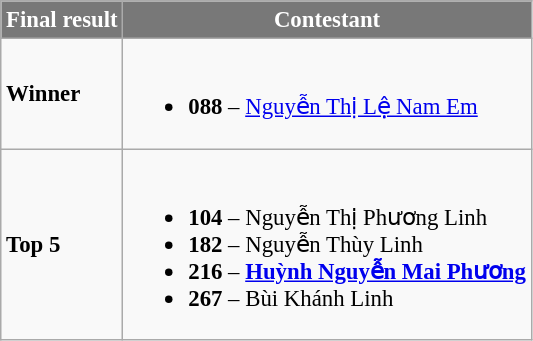<table class="wikitable sortable" style="font-size: 95%;">
<tr>
<th style="background-color:#787878;color:#FFFFFF;">Final result</th>
<th style="background-color:#787878;color:#FFFFFF;">Contestant</th>
</tr>
<tr>
<td><strong>Winner</strong></td>
<td><br><ul><li><strong>088</strong> – <a href='#'>Nguyễn Thị Lệ Nam Em</a></li></ul></td>
</tr>
<tr>
<td><strong>Top 5</strong></td>
<td><br><ul><li><strong>104</strong> – Nguyễn Thị Phương Linh</li><li><strong>182</strong> – Nguyễn Thùy Linh</li><li><strong>216</strong> – <strong><a href='#'>Huỳnh Nguyễn Mai Phương</a></strong></li><li><strong>267</strong> – Bùi Khánh Linh</li></ul></td>
</tr>
</table>
